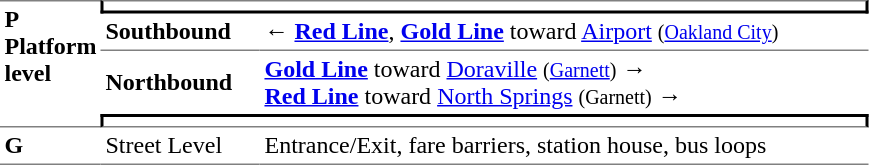<table table border=0 cellspacing=0 cellpadding=3>
<tr>
<td style="border-top:solid 1px gray;border-bottom:solid 1px gray;" width=50 rowspan=4 valign=top><strong>P<br>Platform level</strong></td>
<td style="border-top:solid 1px gray;border-right:solid 2px black;border-left:solid 2px black;border-bottom:solid 2px black;text-align:center;" colspan=2></td>
</tr>
<tr>
<td style="border-bottom:solid 1px gray;" width=100><strong>Southbound</strong></td>
<td style="border-bottom:solid 1px gray;" width=400>← <a href='#'><span><strong>Red Line</strong></span></a>, <a href='#'><span><strong>Gold Line</strong></span></a> toward <a href='#'>Airport</a> <small>(<a href='#'>Oakland City</a>)</small></td>
</tr>
<tr>
<td><strong>Northbound</strong></td>
<td> <a href='#'><span><strong>Gold Line</strong></span></a> toward <a href='#'>Doraville</a> <small>(<a href='#'>Garnett</a>)</small> →<br> <a href='#'><span><strong>Red Line</strong></span></a> toward <a href='#'>North Springs</a> <small>(Garnett)</small> →</td>
</tr>
<tr>
<td style="border-bottom:solid 1px gray;border-right:solid 2px black;border-left:solid 2px black;border-top:solid 2px black;text-align:center;" colspan=2></td>
</tr>
<tr>
<td style="border-bottom:solid 1px gray;" width=50 valign=top><strong>G</strong></td>
<td style="border-bottom:solid 1px gray;" width=100 valign=top>Street Level</td>
<td style="border-bottom:solid 1px gray;" width=400 valign=top>Entrance/Exit, fare barriers, station house, bus loops</td>
</tr>
</table>
